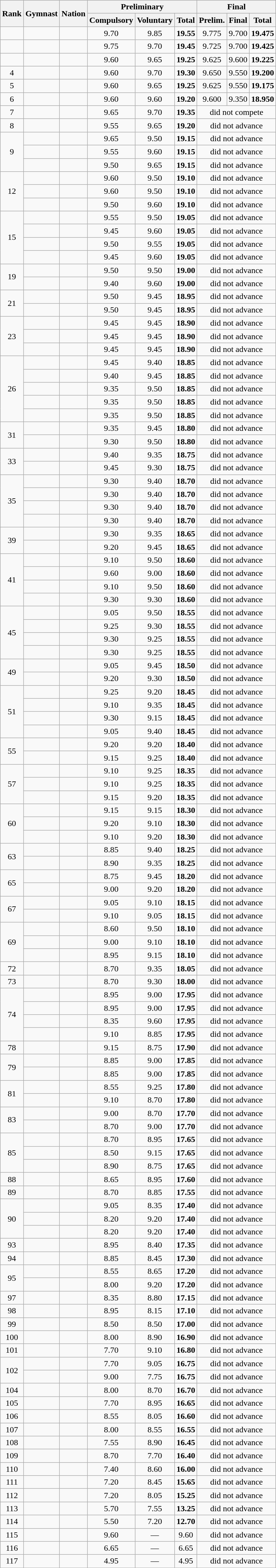<table class="wikitable sortable" style="text-align:center">
<tr>
<th rowspan=2>Rank</th>
<th rowspan=2>Gymnast</th>
<th rowspan=2>Nation</th>
<th colspan=3>Preliminary</th>
<th colspan=3>Final</th>
</tr>
<tr>
<th>Compulsory</th>
<th>Voluntary</th>
<th>Total</th>
<th> Prelim.</th>
<th>Final</th>
<th>Total</th>
</tr>
<tr>
<td></td>
<td align=left></td>
<td align=left></td>
<td>9.70</td>
<td>9.85</td>
<td><strong>19.55</strong></td>
<td>9.775</td>
<td>9.700</td>
<td><strong>19.475</strong></td>
</tr>
<tr>
<td></td>
<td align=left></td>
<td align=left></td>
<td>9.75</td>
<td>9.70</td>
<td><strong>19.45</strong></td>
<td>9.725</td>
<td>9.700</td>
<td><strong>19.425</strong></td>
</tr>
<tr>
<td></td>
<td align=left></td>
<td align=left></td>
<td>9.60</td>
<td>9.65</td>
<td><strong>19.25</strong></td>
<td>9.625</td>
<td>9.600</td>
<td><strong>19.225</strong></td>
</tr>
<tr>
<td>4</td>
<td align=left></td>
<td align=left></td>
<td>9.60</td>
<td>9.70</td>
<td><strong>19.30</strong></td>
<td>9.650</td>
<td>9.550</td>
<td><strong>19.200</strong></td>
</tr>
<tr>
<td>5</td>
<td align=left></td>
<td align=left></td>
<td>9.60</td>
<td>9.65</td>
<td><strong>19.25</strong></td>
<td>9.625</td>
<td>9.550</td>
<td><strong>19.175</strong></td>
</tr>
<tr>
<td>6</td>
<td align=left></td>
<td align=left></td>
<td>9.60</td>
<td>9.60</td>
<td><strong>19.20</strong></td>
<td>9.600</td>
<td>9.350</td>
<td><strong>18.950</strong></td>
</tr>
<tr>
<td>7</td>
<td align=left></td>
<td align=left></td>
<td>9.65</td>
<td>9.70</td>
<td><strong>19.35</strong></td>
<td colspan=3>did not compete</td>
</tr>
<tr>
<td>8</td>
<td align=left></td>
<td align=left></td>
<td>9.55</td>
<td>9.65</td>
<td><strong>19.20</strong></td>
<td colspan=3>did not advance</td>
</tr>
<tr>
<td rowspan=3>9</td>
<td align=left></td>
<td align=left></td>
<td>9.65</td>
<td>9.50</td>
<td><strong>19.15</strong></td>
<td colspan=3>did not advance</td>
</tr>
<tr>
<td align=left></td>
<td align=left></td>
<td>9.55</td>
<td>9.60</td>
<td><strong>19.15</strong></td>
<td colspan=3>did not advance</td>
</tr>
<tr>
<td align=left></td>
<td align=left></td>
<td>9.50</td>
<td>9.65</td>
<td><strong>19.15</strong></td>
<td colspan=3>did not advance</td>
</tr>
<tr>
<td rowspan=3>12</td>
<td align=left></td>
<td align=left></td>
<td>9.60</td>
<td>9.50</td>
<td><strong>19.10</strong></td>
<td colspan=3>did not advance</td>
</tr>
<tr>
<td align=left></td>
<td align=left></td>
<td>9.60</td>
<td>9.50</td>
<td><strong>19.10</strong></td>
<td colspan=3>did not advance</td>
</tr>
<tr>
<td align=left></td>
<td align=left></td>
<td>9.50</td>
<td>9.60</td>
<td><strong>19.10</strong></td>
<td colspan=3>did not advance</td>
</tr>
<tr>
<td rowspan=4>15</td>
<td align=left></td>
<td align=left></td>
<td>9.55</td>
<td>9.50</td>
<td><strong>19.05</strong></td>
<td colspan=3>did not advance</td>
</tr>
<tr>
<td align=left></td>
<td align=left></td>
<td>9.45</td>
<td>9.60</td>
<td><strong>19.05</strong></td>
<td colspan=3>did not advance</td>
</tr>
<tr>
<td align=left></td>
<td align=left></td>
<td>9.50</td>
<td>9.55</td>
<td><strong>19.05</strong></td>
<td colspan=3>did not advance</td>
</tr>
<tr>
<td align=left></td>
<td align=left></td>
<td>9.45</td>
<td>9.60</td>
<td><strong>19.05</strong></td>
<td colspan=3>did not advance</td>
</tr>
<tr>
<td rowspan=2>19</td>
<td align=left></td>
<td align=left></td>
<td>9.50</td>
<td>9.50</td>
<td><strong>19.00</strong></td>
<td colspan=3>did not advance</td>
</tr>
<tr>
<td align=left></td>
<td align=left></td>
<td>9.40</td>
<td>9.60</td>
<td><strong>19.00</strong></td>
<td colspan=3>did not advance</td>
</tr>
<tr>
<td rowspan=2>21</td>
<td align=left></td>
<td align=left></td>
<td>9.50</td>
<td>9.45</td>
<td><strong>18.95</strong></td>
<td colspan=3>did not advance</td>
</tr>
<tr>
<td align=left></td>
<td align=left></td>
<td>9.50</td>
<td>9.45</td>
<td><strong>18.95</strong></td>
<td colspan=3>did not advance</td>
</tr>
<tr>
<td rowspan=3>23</td>
<td align=left></td>
<td align=left></td>
<td>9.45</td>
<td>9.45</td>
<td><strong>18.90</strong></td>
<td colspan=3>did not advance</td>
</tr>
<tr>
<td align=left></td>
<td align=left></td>
<td>9.45</td>
<td>9.45</td>
<td><strong>18.90</strong></td>
<td colspan=3>did not advance</td>
</tr>
<tr>
<td align=left></td>
<td align=left></td>
<td>9.45</td>
<td>9.45</td>
<td><strong>18.90</strong></td>
<td colspan=3>did not advance</td>
</tr>
<tr>
<td rowspan=5>26</td>
<td align=left></td>
<td align=left></td>
<td>9.45</td>
<td>9.40</td>
<td><strong>18.85</strong></td>
<td colspan=3>did not advance</td>
</tr>
<tr>
<td align=left></td>
<td align=left></td>
<td>9.40</td>
<td>9.45</td>
<td><strong>18.85</strong></td>
<td colspan=3>did not advance</td>
</tr>
<tr>
<td align=left></td>
<td align=left></td>
<td>9.35</td>
<td>9.50</td>
<td><strong>18.85</strong></td>
<td colspan=3>did not advance</td>
</tr>
<tr>
<td align=left></td>
<td align=left></td>
<td>9.35</td>
<td>9.50</td>
<td><strong>18.85</strong></td>
<td colspan=3>did not advance</td>
</tr>
<tr>
<td align=left></td>
<td align=left></td>
<td>9.35</td>
<td>9.50</td>
<td><strong>18.85</strong></td>
<td colspan=3>did not advance</td>
</tr>
<tr>
<td rowspan=2>31</td>
<td align=left></td>
<td align=left></td>
<td>9.35</td>
<td>9.45</td>
<td><strong>18.80</strong></td>
<td colspan=3>did not advance</td>
</tr>
<tr>
<td align=left></td>
<td align=left></td>
<td>9.30</td>
<td>9.50</td>
<td><strong>18.80</strong></td>
<td colspan=3>did not advance</td>
</tr>
<tr>
<td rowspan=2>33</td>
<td align=left></td>
<td align=left></td>
<td>9.40</td>
<td>9.35</td>
<td><strong>18.75</strong></td>
<td colspan=3>did not advance</td>
</tr>
<tr>
<td align=left></td>
<td align=left></td>
<td>9.45</td>
<td>9.30</td>
<td><strong>18.75</strong></td>
<td colspan=3>did not advance</td>
</tr>
<tr>
<td rowspan=4>35</td>
<td align=left></td>
<td align=left></td>
<td>9.30</td>
<td>9.40</td>
<td><strong>18.70</strong></td>
<td colspan=3>did not advance</td>
</tr>
<tr>
<td align=left></td>
<td align=left></td>
<td>9.30</td>
<td>9.40</td>
<td><strong>18.70</strong></td>
<td colspan=3>did not advance</td>
</tr>
<tr>
<td align=left></td>
<td align=left></td>
<td>9.30</td>
<td>9.40</td>
<td><strong>18.70</strong></td>
<td colspan=3>did not advance</td>
</tr>
<tr>
<td align=left></td>
<td align=left></td>
<td>9.30</td>
<td>9.40</td>
<td><strong>18.70</strong></td>
<td colspan=3>did not advance</td>
</tr>
<tr>
<td rowspan=2>39</td>
<td align=left></td>
<td align=left></td>
<td>9.30</td>
<td>9.35</td>
<td><strong>18.65</strong></td>
<td colspan=3>did not advance</td>
</tr>
<tr>
<td align=left></td>
<td align=left></td>
<td>9.20</td>
<td>9.45</td>
<td><strong>18.65</strong></td>
<td colspan=3>did not advance</td>
</tr>
<tr>
<td rowspan=4>41</td>
<td align=left></td>
<td align=left></td>
<td>9.10</td>
<td>9.50</td>
<td><strong>18.60</strong></td>
<td colspan=3>did not advance</td>
</tr>
<tr>
<td align=left></td>
<td align=left></td>
<td>9.60</td>
<td>9.00</td>
<td><strong>18.60</strong></td>
<td colspan=3>did not advance</td>
</tr>
<tr>
<td align=left></td>
<td align=left></td>
<td>9.10</td>
<td>9.50</td>
<td><strong>18.60</strong></td>
<td colspan=3>did not advance</td>
</tr>
<tr>
<td align=left></td>
<td align=left></td>
<td>9.30</td>
<td>9.30</td>
<td><strong>18.60</strong></td>
<td colspan=3>did not advance</td>
</tr>
<tr>
<td rowspan=4>45</td>
<td align=left></td>
<td align=left></td>
<td>9.05</td>
<td>9.50</td>
<td><strong>18.55</strong></td>
<td colspan=3>did not advance</td>
</tr>
<tr>
<td align=left></td>
<td align=left></td>
<td>9.25</td>
<td>9.30</td>
<td><strong>18.55</strong></td>
<td colspan=3>did not advance</td>
</tr>
<tr>
<td align=left></td>
<td align=left></td>
<td>9.30</td>
<td>9.25</td>
<td><strong>18.55</strong></td>
<td colspan=3>did not advance</td>
</tr>
<tr>
<td align=left></td>
<td align=left></td>
<td>9.30</td>
<td>9.25</td>
<td><strong>18.55</strong></td>
<td colspan=3>did not advance</td>
</tr>
<tr>
<td rowspan=2>49</td>
<td align=left></td>
<td align=left></td>
<td>9.05</td>
<td>9.45</td>
<td><strong>18.50</strong></td>
<td colspan=3>did not advance</td>
</tr>
<tr>
<td align=left></td>
<td align=left></td>
<td>9.20</td>
<td>9.30</td>
<td><strong>18.50</strong></td>
<td colspan=3>did not advance</td>
</tr>
<tr>
<td rowspan=4>51</td>
<td align=left></td>
<td align=left></td>
<td>9.25</td>
<td>9.20</td>
<td><strong>18.45</strong></td>
<td colspan=3>did not advance</td>
</tr>
<tr>
<td align=left></td>
<td align=left></td>
<td>9.10</td>
<td>9.35</td>
<td><strong>18.45</strong></td>
<td colspan=3>did not advance</td>
</tr>
<tr>
<td align=left></td>
<td align=left></td>
<td>9.30</td>
<td>9.15</td>
<td><strong>18.45</strong></td>
<td colspan=3>did not advance</td>
</tr>
<tr>
<td align=left></td>
<td align=left></td>
<td>9.05</td>
<td>9.40</td>
<td><strong>18.45</strong></td>
<td colspan=3>did not advance</td>
</tr>
<tr>
<td rowspan=2>55</td>
<td align=left></td>
<td align=left></td>
<td>9.20</td>
<td>9.20</td>
<td><strong>18.40</strong></td>
<td colspan=3>did not advance</td>
</tr>
<tr>
<td align=left></td>
<td align=left></td>
<td>9.15</td>
<td>9.25</td>
<td><strong>18.40</strong></td>
<td colspan=3>did not advance</td>
</tr>
<tr>
<td rowspan=3>57</td>
<td align=left></td>
<td align=left></td>
<td>9.10</td>
<td>9.25</td>
<td><strong>18.35</strong></td>
<td colspan=3>did not advance</td>
</tr>
<tr>
<td align=left></td>
<td align=left></td>
<td>9.10</td>
<td>9.25</td>
<td><strong>18.35</strong></td>
<td colspan=3>did not advance</td>
</tr>
<tr>
<td align=left></td>
<td align=left></td>
<td>9.15</td>
<td>9.20</td>
<td><strong>18.35</strong></td>
<td colspan=3>did not advance</td>
</tr>
<tr>
<td rowspan=3>60</td>
<td align=left></td>
<td align=left></td>
<td>9.15</td>
<td>9.15</td>
<td><strong>18.30</strong></td>
<td colspan=3>did not advance</td>
</tr>
<tr>
<td align=left></td>
<td align=left></td>
<td>9.20</td>
<td>9.10</td>
<td><strong>18.30</strong></td>
<td colspan=3>did not advance</td>
</tr>
<tr>
<td align=left></td>
<td align=left></td>
<td>9.10</td>
<td>9.20</td>
<td><strong>18.30</strong></td>
<td colspan=3>did not advance</td>
</tr>
<tr>
<td rowspan=2>63</td>
<td align=left></td>
<td align=left></td>
<td>8.85</td>
<td>9.40</td>
<td><strong>18.25</strong></td>
<td colspan=3>did not advance</td>
</tr>
<tr>
<td align=left></td>
<td align=left></td>
<td>8.90</td>
<td>9.35</td>
<td><strong>18.25</strong></td>
<td colspan=3>did not advance</td>
</tr>
<tr>
<td rowspan=2>65</td>
<td align=left></td>
<td align=left></td>
<td>8.75</td>
<td>9.45</td>
<td><strong>18.20</strong></td>
<td colspan=3>did not advance</td>
</tr>
<tr>
<td align=left></td>
<td align=left></td>
<td>9.00</td>
<td>9.20</td>
<td><strong>18.20</strong></td>
<td colspan=3>did not advance</td>
</tr>
<tr>
<td rowspan=2>67</td>
<td align=left></td>
<td align=left></td>
<td>9.05</td>
<td>9.10</td>
<td><strong>18.15</strong></td>
<td colspan=3>did not advance</td>
</tr>
<tr>
<td align=left></td>
<td align=left></td>
<td>9.10</td>
<td>9.05</td>
<td><strong>18.15</strong></td>
<td colspan=3>did not advance</td>
</tr>
<tr>
<td rowspan=3>69</td>
<td align=left></td>
<td align=left></td>
<td>8.60</td>
<td>9.50</td>
<td><strong>18.10</strong></td>
<td colspan=3>did not advance</td>
</tr>
<tr>
<td align=left></td>
<td align=left></td>
<td>9.00</td>
<td>9.10</td>
<td><strong>18.10</strong></td>
<td colspan=3>did not advance</td>
</tr>
<tr>
<td align=left></td>
<td align=left></td>
<td>8.95</td>
<td>9.15</td>
<td><strong>18.10</strong></td>
<td colspan=3>did not advance</td>
</tr>
<tr>
<td>72</td>
<td align=left></td>
<td align=left></td>
<td>8.70</td>
<td>9.35</td>
<td><strong>18.05</strong></td>
<td colspan=3>did not advance</td>
</tr>
<tr>
<td>73</td>
<td align=left></td>
<td align=left></td>
<td>8.70</td>
<td>9.30</td>
<td><strong>18.00</strong></td>
<td colspan=3>did not advance</td>
</tr>
<tr>
<td rowspan=4>74</td>
<td align=left></td>
<td align=left></td>
<td>8.95</td>
<td>9.00</td>
<td><strong>17.95</strong></td>
<td colspan=3>did not advance</td>
</tr>
<tr>
<td align=left></td>
<td align=left></td>
<td>8.95</td>
<td>9.00</td>
<td><strong>17.95</strong></td>
<td colspan=3>did not advance</td>
</tr>
<tr>
<td align=left></td>
<td align=left></td>
<td>8.35</td>
<td>9.60</td>
<td><strong>17.95</strong></td>
<td colspan=3>did not advance</td>
</tr>
<tr>
<td align=left></td>
<td align=left></td>
<td>9.10</td>
<td>8.85</td>
<td><strong>17.95</strong></td>
<td colspan=3>did not advance</td>
</tr>
<tr>
<td>78</td>
<td align=left></td>
<td align=left></td>
<td>9.15</td>
<td>8.75</td>
<td><strong>17.90</strong></td>
<td colspan=3>did not advance</td>
</tr>
<tr>
<td rowspan=2>79</td>
<td align=left></td>
<td align=left></td>
<td>8.85</td>
<td>9.00</td>
<td><strong>17.85</strong></td>
<td colspan=3>did not advance</td>
</tr>
<tr>
<td align=left></td>
<td align=left></td>
<td>8.85</td>
<td>9.00</td>
<td><strong>17.85</strong></td>
<td colspan=3>did not advance</td>
</tr>
<tr>
<td rowspan=2>81</td>
<td align=left></td>
<td align=left></td>
<td>8.55</td>
<td>9.25</td>
<td><strong>17.80</strong></td>
<td colspan=3>did not advance</td>
</tr>
<tr>
<td align=left></td>
<td align=left></td>
<td>9.10</td>
<td>8.70</td>
<td><strong>17.80</strong></td>
<td colspan=3>did not advance</td>
</tr>
<tr>
<td rowspan=2>83</td>
<td align=left></td>
<td align=left></td>
<td>9.00</td>
<td>8.70</td>
<td><strong>17.70</strong></td>
<td colspan=3>did not advance</td>
</tr>
<tr>
<td align=left></td>
<td align=left></td>
<td>8.70</td>
<td>9.00</td>
<td><strong>17.70</strong></td>
<td colspan=3>did not advance</td>
</tr>
<tr>
<td rowspan=3>85</td>
<td align=left></td>
<td align=left></td>
<td>8.70</td>
<td>8.95</td>
<td><strong>17.65</strong></td>
<td colspan=3>did not advance</td>
</tr>
<tr>
<td align=left></td>
<td align=left></td>
<td>8.50</td>
<td>9.15</td>
<td><strong>17.65</strong></td>
<td colspan=3>did not advance</td>
</tr>
<tr>
<td align=left></td>
<td align=left></td>
<td>8.90</td>
<td>8.75</td>
<td><strong>17.65</strong></td>
<td colspan=3>did not advance</td>
</tr>
<tr>
<td>88</td>
<td align=left></td>
<td align=left></td>
<td>8.65</td>
<td>8.95</td>
<td><strong>17.60</strong></td>
<td colspan=3>did not advance</td>
</tr>
<tr>
<td>89</td>
<td align=left></td>
<td align=left></td>
<td>8.70</td>
<td>8.85</td>
<td><strong>17.55</strong></td>
<td colspan=3>did not advance</td>
</tr>
<tr>
<td rowspan=3>90</td>
<td align=left></td>
<td align=left></td>
<td>9.05</td>
<td>8.35</td>
<td><strong>17.40</strong></td>
<td colspan=3>did not advance</td>
</tr>
<tr>
<td align=left></td>
<td align=left></td>
<td>8.20</td>
<td>9.20</td>
<td><strong>17.40</strong></td>
<td colspan=3>did not advance</td>
</tr>
<tr>
<td align=left></td>
<td align=left></td>
<td>8.20</td>
<td>9.20</td>
<td><strong>17.40</strong></td>
<td colspan=3>did not advance</td>
</tr>
<tr>
<td>93</td>
<td align=left></td>
<td align=left></td>
<td>8.95</td>
<td>8.40</td>
<td><strong>17.35</strong></td>
<td colspan=3>did not advance</td>
</tr>
<tr>
<td>94</td>
<td align=left></td>
<td align=left></td>
<td>8.85</td>
<td>8.45</td>
<td><strong>17.30</strong></td>
<td colspan=3>did not advance</td>
</tr>
<tr>
<td rowspan=2>95</td>
<td align=left></td>
<td align=left></td>
<td>8.55</td>
<td>8.65</td>
<td><strong>17.20</strong></td>
<td colspan=3>did not advance</td>
</tr>
<tr>
<td align=left></td>
<td align=left></td>
<td>8.00</td>
<td>9.20</td>
<td><strong>17.20</strong></td>
<td colspan=3>did not advance</td>
</tr>
<tr>
<td>97</td>
<td align=left></td>
<td align=left></td>
<td>8.35</td>
<td>8.80</td>
<td><strong>17.15</strong></td>
<td colspan=3>did not advance</td>
</tr>
<tr>
<td>98</td>
<td align=left></td>
<td align=left></td>
<td>8.95</td>
<td>8.15</td>
<td><strong>17.10</strong></td>
<td colspan=3>did not advance</td>
</tr>
<tr>
<td>99</td>
<td align=left></td>
<td align=left></td>
<td>8.50</td>
<td>8.50</td>
<td><strong>17.00</strong></td>
<td colspan=3>did not advance</td>
</tr>
<tr>
<td>100</td>
<td align=left></td>
<td align=left></td>
<td>8.00</td>
<td>8.90</td>
<td><strong>16.90</strong></td>
<td colspan=3>did not advance</td>
</tr>
<tr>
<td>101</td>
<td align=left></td>
<td align=left></td>
<td>7.70</td>
<td>9.10</td>
<td><strong>16.80</strong></td>
<td colspan=3>did not advance</td>
</tr>
<tr>
<td rowspan=2>102</td>
<td align=left></td>
<td align=left></td>
<td>7.70</td>
<td>9.05</td>
<td><strong>16.75</strong></td>
<td colspan=3>did not advance</td>
</tr>
<tr>
<td align=left></td>
<td align=left></td>
<td>9.00</td>
<td>7.75</td>
<td><strong>16.75</strong></td>
<td colspan=3>did not advance</td>
</tr>
<tr>
<td>104</td>
<td align=left></td>
<td align=left></td>
<td>8.00</td>
<td>8.70</td>
<td><strong>16.70</strong></td>
<td colspan=3>did not advance</td>
</tr>
<tr>
<td>105</td>
<td align=left></td>
<td align=left></td>
<td>7.70</td>
<td>8.95</td>
<td><strong>16.65</strong></td>
<td colspan=3>did not advance</td>
</tr>
<tr>
<td>106</td>
<td align=left></td>
<td align=left></td>
<td>8.55</td>
<td>8.05</td>
<td><strong>16.60</strong></td>
<td colspan=3>did not advance</td>
</tr>
<tr>
<td>107</td>
<td align=left></td>
<td align=left></td>
<td>8.00</td>
<td>8.55</td>
<td><strong>16.55</strong></td>
<td colspan=3>did not advance</td>
</tr>
<tr>
<td>108</td>
<td align=left></td>
<td align=left></td>
<td>7.55</td>
<td>8.90</td>
<td><strong>16.45</strong></td>
<td colspan=3>did not advance</td>
</tr>
<tr>
<td>109</td>
<td align=left></td>
<td align=left></td>
<td>8.70</td>
<td>7.70</td>
<td><strong>16.40</strong></td>
<td colspan=3>did not advance</td>
</tr>
<tr>
<td>110</td>
<td align=left></td>
<td align=left></td>
<td>7.40</td>
<td>8.60</td>
<td><strong>16.00</strong></td>
<td colspan=3>did not advance</td>
</tr>
<tr>
<td>111</td>
<td align=left></td>
<td align=left></td>
<td>7.20</td>
<td>8.45</td>
<td><strong>15.65</strong></td>
<td colspan=3>did not advance</td>
</tr>
<tr>
<td>112</td>
<td align=left></td>
<td align=left></td>
<td>7.20</td>
<td>8.05</td>
<td><strong>15.25</strong></td>
<td colspan=3>did not advance</td>
</tr>
<tr>
<td>113</td>
<td align=left></td>
<td align=left></td>
<td>5.70</td>
<td>7.55</td>
<td><strong>13.25</strong></td>
<td colspan=3>did not advance</td>
</tr>
<tr>
<td>114</td>
<td align=left></td>
<td align=left></td>
<td>5.50</td>
<td>7.20</td>
<td><strong>12.70</strong></td>
<td colspan=3>did not advance</td>
</tr>
<tr>
<td>115</td>
<td align=left></td>
<td align=left></td>
<td>9.60</td>
<td data-sort-value=0.00>—</td>
<td>9.60</td>
<td colspan=3>did not advance</td>
</tr>
<tr>
<td>116</td>
<td align=left></td>
<td align=left></td>
<td>6.65</td>
<td data-sort-value=0.00>—</td>
<td>6.65</td>
<td colspan=3>did not advance</td>
</tr>
<tr>
<td>117</td>
<td align=left></td>
<td align=left></td>
<td>4.95</td>
<td data-sort-value=0.00>—</td>
<td>4.95</td>
<td colspan=3>did not advance</td>
</tr>
</table>
